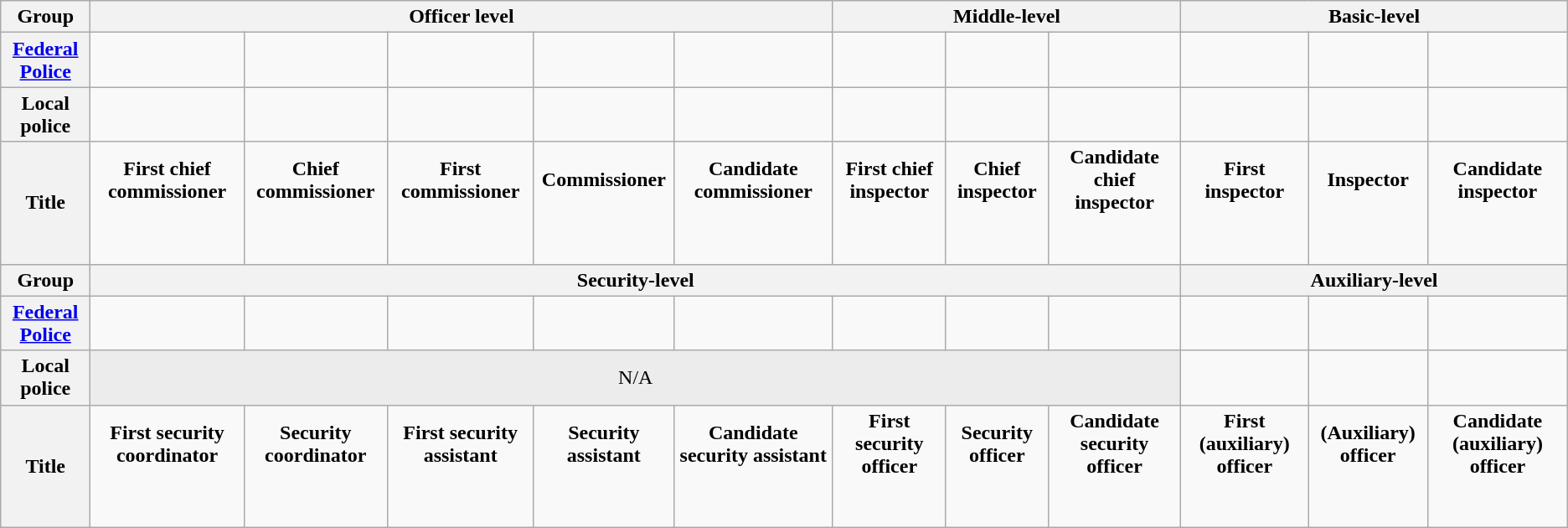<table class="wikitable" style="text-align:center;">
<tr>
<th>Group</th>
<th colspan=5>Officer level</th>
<th colspan=3>Middle-level</th>
<th colspan=3>Basic-level</th>
</tr>
<tr>
<th><a href='#'>Federal Police</a></th>
<td></td>
<td></td>
<td></td>
<td></td>
<td></td>
<td></td>
<td></td>
<td></td>
<td></td>
<td></td>
<td></td>
</tr>
<tr>
<th>Local police</th>
<td></td>
<td></td>
<td></td>
<td></td>
<td></td>
<td></td>
<td></td>
<td></td>
<td></td>
<td></td>
<td></td>
</tr>
<tr>
<th>Title</th>
<td><strong>First chief commissioner</strong><br><br><br></td>
<td><strong>Chief commissioner</strong><br><br><br></td>
<td><strong>First commissioner</strong><br><br><br></td>
<td><strong>Commissioner</strong><br><br><br></td>
<td><strong>Candidate commissioner</strong><br><br><br></td>
<td><strong>First chief inspector</strong><br><br><br></td>
<td><strong>Chief inspector</strong><br><br><br></td>
<td><strong>Candidate chief inspector</strong><br><br><br></td>
<td><strong>First inspector</strong><br><br><br></td>
<td><strong>Inspector</strong><br><br><br></td>
<td><strong>Candidate inspector</strong><br><br><br></td>
</tr>
<tr>
<th>Group</th>
<th colspan=8>Security-level</th>
<th colspan=3>Auxiliary-level</th>
</tr>
<tr>
<th><a href='#'>Federal Police</a></th>
<td></td>
<td></td>
<td></td>
<td></td>
<td></td>
<td></td>
<td></td>
<td></td>
<td></td>
<td></td>
<td></td>
</tr>
<tr>
<th>Local police</th>
<td style="background: #ececec;" colspan=8>N/A</td>
<td></td>
<td></td>
<td></td>
</tr>
<tr>
<th>Title</th>
<td><strong>First security coordinator</strong><br><br><br></td>
<td><strong>Security coordinator</strong><br><br><br></td>
<td><strong>First security assistant</strong><br><br><br></td>
<td><strong>Security assistant</strong><br><br><br></td>
<td><strong>Candidate security assistant</strong><br><br><br></td>
<td><strong>First security officer</strong><br><br><br></td>
<td><strong>Security officer</strong><br><br><br></td>
<td><strong>Candidate security officer</strong><br><br><br></td>
<td><strong>First (auxiliary) officer</strong><br><br><br></td>
<td><strong>(Auxiliary) officer</strong><br><br><br></td>
<td><strong>Candidate (auxiliary) officer</strong><br><br><br></td>
</tr>
</table>
